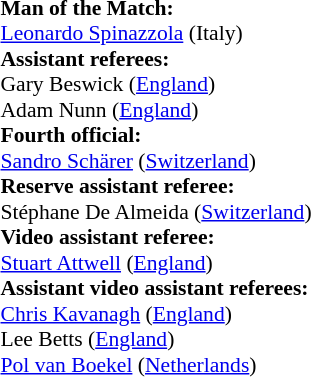<table style="width:100%; font-size:90%;">
<tr>
<td><br><strong>Man of the Match:</strong>
<br><a href='#'>Leonardo Spinazzola</a> (Italy)<br><strong>Assistant referees:</strong>
<br>Gary Beswick (<a href='#'>England</a>)
<br>Adam Nunn (<a href='#'>England</a>)
<br><strong>Fourth official:</strong>
<br><a href='#'>Sandro Schärer</a> (<a href='#'>Switzerland</a>)
<br><strong>Reserve assistant referee:</strong>
<br>Stéphane De Almeida (<a href='#'>Switzerland</a>)
<br><strong>Video assistant referee:</strong>
<br><a href='#'>Stuart Attwell</a> (<a href='#'>England</a>)
<br><strong>Assistant video assistant referees:</strong>
<br><a href='#'>Chris Kavanagh</a> (<a href='#'>England</a>)
<br>Lee Betts (<a href='#'>England</a>)
<br><a href='#'>Pol van Boekel</a> (<a href='#'>Netherlands</a>)</td>
</tr>
</table>
